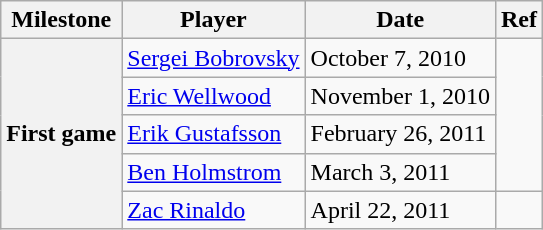<table class="wikitable">
<tr>
<th scope="col">Milestone</th>
<th scope="col">Player</th>
<th scope="col">Date</th>
<th scope="col">Ref</th>
</tr>
<tr>
<th rowspan=5>First game</th>
<td><a href='#'>Sergei Bobrovsky</a></td>
<td>October 7, 2010</td>
<td rowspan=4></td>
</tr>
<tr>
<td><a href='#'>Eric Wellwood</a></td>
<td>November 1, 2010</td>
</tr>
<tr>
<td><a href='#'>Erik Gustafsson</a></td>
<td>February 26, 2011</td>
</tr>
<tr>
<td><a href='#'>Ben Holmstrom</a></td>
<td>March 3, 2011</td>
</tr>
<tr>
<td><a href='#'>Zac Rinaldo</a></td>
<td>April 22, 2011</td>
<td></td>
</tr>
</table>
